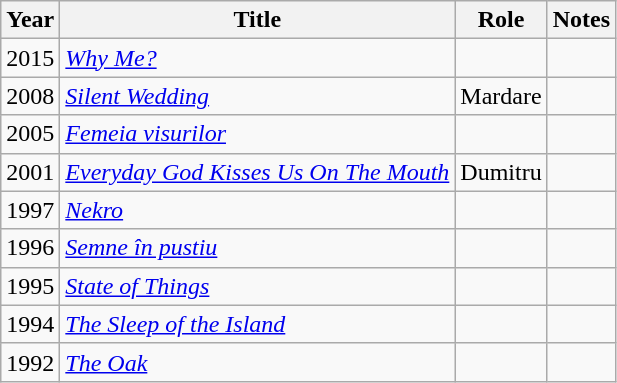<table class="wikitable sortable">
<tr>
<th>Year</th>
<th>Title</th>
<th>Role</th>
<th class="unsortable">Notes</th>
</tr>
<tr>
<td>2015</td>
<td><em><a href='#'>Why Me?</a></em></td>
<td></td>
<td></td>
</tr>
<tr>
<td>2008</td>
<td><em><a href='#'>Silent Wedding</a></em></td>
<td>Mardare</td>
<td></td>
</tr>
<tr>
<td>2005</td>
<td><em><a href='#'>Femeia visurilor</a></em></td>
<td></td>
<td></td>
</tr>
<tr>
<td>2001</td>
<td><em><a href='#'>Everyday God Kisses Us On The Mouth</a></em></td>
<td>Dumitru</td>
<td></td>
</tr>
<tr>
<td>1997</td>
<td><em><a href='#'>Nekro</a></em></td>
<td></td>
<td></td>
</tr>
<tr>
<td>1996</td>
<td><em><a href='#'>Semne în pustiu</a></em></td>
<td></td>
<td></td>
</tr>
<tr>
<td>1995</td>
<td><em><a href='#'>State of Things</a></em></td>
<td></td>
<td></td>
</tr>
<tr>
<td>1994</td>
<td><em><a href='#'>The Sleep of the Island</a></em></td>
<td></td>
<td></td>
</tr>
<tr>
<td>1992</td>
<td><em><a href='#'>The Oak</a></em></td>
<td></td>
<td></td>
</tr>
</table>
